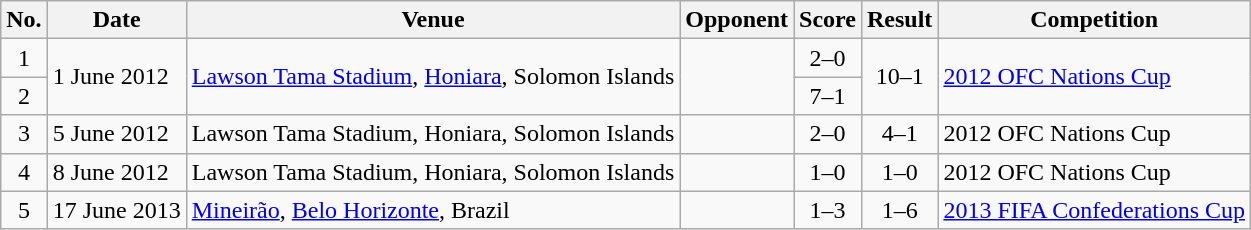<table class="wikitable sortable">
<tr>
<th scope="col">No.</th>
<th scope="col">Date</th>
<th scope="col">Venue</th>
<th scope="col">Opponent</th>
<th scope="col">Score</th>
<th scope="col">Result</th>
<th scope="col">Competition</th>
</tr>
<tr>
<td style="text-align:center">1</td>
<td rowspan="2">1 June 2012</td>
<td rowspan="2"><a href='#'>Lawson Tama Stadium</a>, <a href='#'>Honiara</a>, Solomon Islands</td>
<td rowspan="2"></td>
<td style="text-align:center">2–0</td>
<td rowspan="2" style="text-align:center">10–1</td>
<td rowspan="2"><a href='#'>2012 OFC Nations Cup</a></td>
</tr>
<tr>
<td style="text-align:center">2</td>
<td style="text-align:center">7–1</td>
</tr>
<tr>
<td style="text-align:center">3</td>
<td>5 June 2012</td>
<td>Lawson Tama Stadium, Honiara, Solomon Islands</td>
<td></td>
<td style="text-align:center">2–0</td>
<td style="text-align:center">4–1</td>
<td>2012 OFC Nations Cup</td>
</tr>
<tr>
<td style="text-align:center">4</td>
<td>8 June 2012</td>
<td>Lawson Tama Stadium, Honiara, Solomon Islands</td>
<td></td>
<td style="text-align:center">1–0</td>
<td style="text-align:center">1–0</td>
<td>2012 OFC Nations Cup</td>
</tr>
<tr>
<td style="text-align:center">5</td>
<td>17 June 2013</td>
<td><a href='#'>Mineirão</a>, <a href='#'>Belo Horizonte</a>, Brazil</td>
<td></td>
<td style="text-align:center">1–3</td>
<td style="text-align:center">1–6</td>
<td><a href='#'>2013 FIFA Confederations Cup</a></td>
</tr>
</table>
